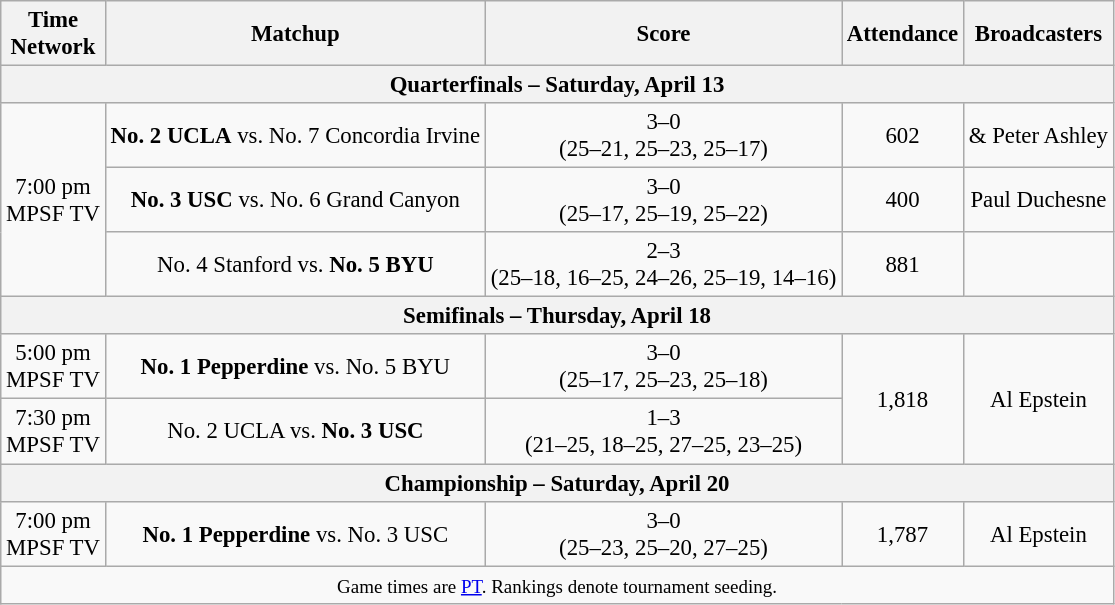<table class="wikitable" style="font-size: 95%;text-align:center">
<tr>
<th>Time<br>Network</th>
<th>Matchup</th>
<th>Score</th>
<th>Attendance</th>
<th>Broadcasters</th>
</tr>
<tr>
<th colspan=5>Quarterfinals – Saturday, April 13</th>
</tr>
<tr>
<td rowspan=3>7:00 pm<br>MPSF TV</td>
<td><strong>No. 2 UCLA</strong> vs. No. 7 Concordia Irvine</td>
<td>3–0<br>(25–21, 25–23, 25–17)</td>
<td>602</td>
<td> & Peter Ashley</td>
</tr>
<tr>
<td><strong>No. 3 USC</strong> vs. No. 6 Grand Canyon</td>
<td>3–0<br>(25–17, 25–19, 25–22)</td>
<td>400</td>
<td>Paul Duchesne</td>
</tr>
<tr>
<td>No. 4 Stanford vs. <strong>No. 5 BYU</strong></td>
<td>2–3<br>(25–18, 16–25, 24–26, 25–19, 14–16)</td>
<td>881</td>
<td></td>
</tr>
<tr>
<th colspan=5>Semifinals – Thursday, April 18</th>
</tr>
<tr>
<td>5:00 pm<br>MPSF TV</td>
<td><strong>No. 1 Pepperdine</strong> vs. No. 5 BYU</td>
<td>3–0<br>(25–17, 25–23, 25–18)</td>
<td rowspan=2>1,818</td>
<td rowspan=2>Al Epstein</td>
</tr>
<tr>
<td>7:30 pm<br>MPSF TV</td>
<td>No. 2 UCLA vs. <strong>No. 3 USC</strong></td>
<td>1–3<br>(21–25, 18–25, 27–25, 23–25)</td>
</tr>
<tr>
<th colspan=5>Championship – Saturday, April 20</th>
</tr>
<tr>
<td>7:00 pm<br>MPSF TV</td>
<td><strong>No. 1 Pepperdine</strong> vs. No. 3 USC</td>
<td>3–0<br>(25–23, 25–20, 27–25)</td>
<td>1,787</td>
<td>Al Epstein</td>
</tr>
<tr>
<td colspan=5><small>Game times are <a href='#'>PT</a>. Rankings denote tournament seeding.</small></td>
</tr>
</table>
